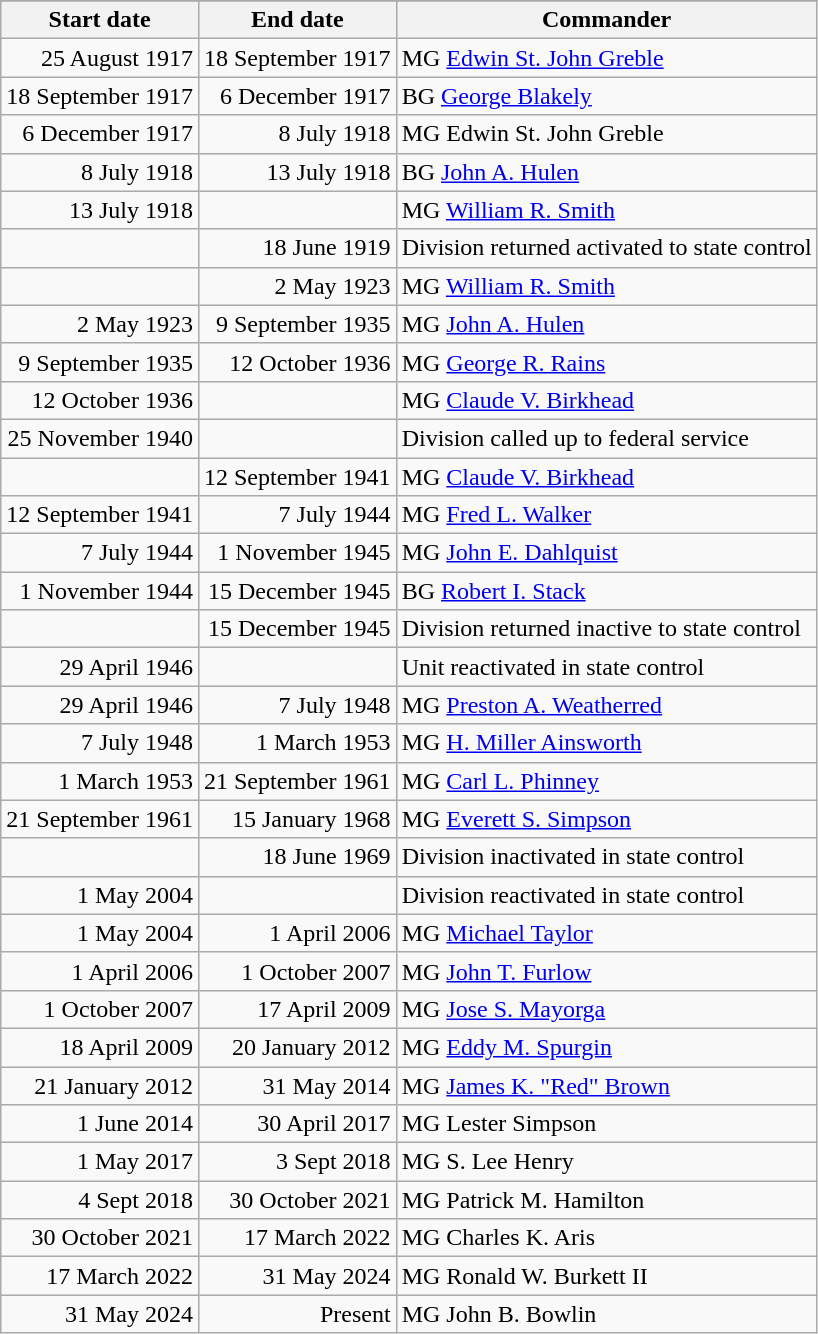<table class="wikitable">
<tr>
</tr>
<tr>
<th>Start date</th>
<th>End date</th>
<th>Commander</th>
</tr>
<tr>
<td style="text-align:right;">25 August 1917</td>
<td style="text-align:right;">18 September 1917</td>
<td>MG <a href='#'>Edwin St. John Greble</a></td>
</tr>
<tr>
<td style="text-align:right;">18 September 1917</td>
<td style="text-align:right;">6 December 1917</td>
<td>BG <a href='#'>George Blakely</a></td>
</tr>
<tr>
<td style="text-align:right;">6 December 1917</td>
<td style="text-align:right;">8 July 1918</td>
<td>MG Edwin St. John Greble</td>
</tr>
<tr>
<td style="text-align:right;">8 July 1918</td>
<td style="text-align:right;">13 July 1918</td>
<td>BG <a href='#'>John A. Hulen</a></td>
</tr>
<tr>
<td style="text-align:right;">13 July 1918</td>
<td></td>
<td>MG <a href='#'>William R. Smith</a></td>
</tr>
<tr>
<td></td>
<td style="text-align:right;">18 June 1919</td>
<td>Division returned activated to state control</td>
</tr>
<tr>
<td></td>
<td style="text-align:right;">2 May 1923</td>
<td>MG <a href='#'>William R. Smith</a></td>
</tr>
<tr>
<td style="text-align:right;">2 May 1923</td>
<td style="text-align:right;">9 September 1935</td>
<td>MG <a href='#'>John A. Hulen</a></td>
</tr>
<tr>
<td style="text-align:right;">9 September 1935</td>
<td style="text-align:right;">12 October 1936</td>
<td>MG <a href='#'>George R. Rains</a></td>
</tr>
<tr>
<td style="text-align:right;">12 October 1936</td>
<td></td>
<td>MG <a href='#'>Claude V. Birkhead</a></td>
</tr>
<tr>
<td style="text-align:right;">25 November 1940</td>
<td></td>
<td>Division called up to federal service</td>
</tr>
<tr>
<td></td>
<td style="text-align:right;">12 September 1941</td>
<td>MG <a href='#'>Claude V. Birkhead</a></td>
</tr>
<tr>
<td style="text-align:right;">12 September 1941</td>
<td style="text-align:right;">7 July 1944</td>
<td>MG <a href='#'>Fred L. Walker</a></td>
</tr>
<tr>
<td style="text-align:right;">7 July 1944</td>
<td style="text-align:right;">1 November 1945</td>
<td>MG <a href='#'>John E. Dahlquist</a></td>
</tr>
<tr>
<td style="text-align:right;">1 November 1944</td>
<td style="text-align:right;">15 December 1945</td>
<td>BG <a href='#'>Robert I. Stack</a></td>
</tr>
<tr>
<td></td>
<td style="text-align:right;">15 December 1945</td>
<td>Division returned inactive to state control</td>
</tr>
<tr>
<td style="text-align:right;">29 April 1946</td>
<td></td>
<td>Unit reactivated in state control</td>
</tr>
<tr>
<td style="text-align:right;">29 April 1946</td>
<td style="text-align:right;">7 July 1948</td>
<td>MG <a href='#'>Preston A. Weatherred</a></td>
</tr>
<tr>
<td style="text-align:right;">7 July 1948</td>
<td style="text-align:right;">1 March 1953</td>
<td>MG <a href='#'>H. Miller Ainsworth</a></td>
</tr>
<tr>
<td style="text-align:right;">1 March 1953</td>
<td style="text-align:right;">21 September 1961</td>
<td>MG <a href='#'>Carl L. Phinney</a></td>
</tr>
<tr>
<td style="text-align:right;">21 September 1961</td>
<td style="text-align:right;">15 January 1968</td>
<td>MG <a href='#'>Everett S. Simpson</a></td>
</tr>
<tr>
<td></td>
<td style="text-align:right;">18 June 1969</td>
<td>Division inactivated in state control</td>
</tr>
<tr>
<td style="text-align:right;">1 May 2004</td>
<td></td>
<td>Division reactivated in state control</td>
</tr>
<tr>
<td style="text-align:right;">1 May 2004</td>
<td style="text-align:right;">1 April 2006</td>
<td>MG <a href='#'>Michael Taylor</a></td>
</tr>
<tr>
<td style="text-align:right;">1 April 2006</td>
<td style="text-align:right;">1 October 2007</td>
<td>MG <a href='#'>John T. Furlow</a></td>
</tr>
<tr>
<td style="text-align:right;">1 October 2007</td>
<td style="text-align:right;">17 April 2009</td>
<td>MG <a href='#'>Jose S. Mayorga</a></td>
</tr>
<tr>
<td style="text-align:right;">18 April 2009</td>
<td style="text-align:right;">20 January 2012</td>
<td>MG <a href='#'>Eddy M. Spurgin</a></td>
</tr>
<tr>
<td style="text-align:right;">21 January 2012</td>
<td style="text-align:right;">31 May 2014</td>
<td>MG <a href='#'>James K. "Red" Brown</a></td>
</tr>
<tr>
<td style="text-align:right;">1 June 2014</td>
<td style="text-align:right;">30 April 2017</td>
<td>MG Lester Simpson</td>
</tr>
<tr>
<td style="text-align:right;">1 May 2017</td>
<td style="text-align:right;">3 Sept 2018</td>
<td>MG S. Lee Henry</td>
</tr>
<tr>
<td style="text-align:right;">4 Sept 2018</td>
<td style="text-align:right;">30 October 2021</td>
<td>MG Patrick M. Hamilton</td>
</tr>
<tr>
<td style="text-align:right;">30 October 2021</td>
<td style="text-align:right;">17 March 2022</td>
<td>MG Charles K. Aris</td>
</tr>
<tr>
<td style="text-align:right;">17 March 2022</td>
<td style="text-align:right;">31 May 2024</td>
<td>MG Ronald W. Burkett II</td>
</tr>
<tr>
<td style="text-align:right;">31 May 2024</td>
<td style="text-align:right;">Present</td>
<td>MG John B. Bowlin</td>
</tr>
</table>
